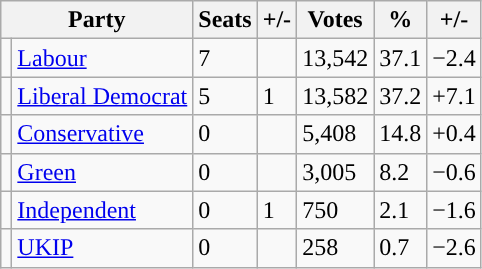<table class="wikitable">
<tr>
<th colspan="2">Party</th>
<th>Seats</th>
<th>+/-</th>
<th>Votes</th>
<th>%</th>
<th>+/-</th>
</tr>
<tr>
<td style="background-color: "></td>
<td><a href='#'>Labour</a></td>
<td>7</td>
<td></td>
<td>13,542</td>
<td>37.1</td>
<td><span>−2.4</span></td>
</tr>
<tr>
<td style="background-color: "></td>
<td><a href='#'>Liberal Democrat</a></td>
<td>5</td>
<td> 1</td>
<td>13,582</td>
<td>37.2</td>
<td><span>+7.1</span></td>
</tr>
<tr>
<td style="background-color: "></td>
<td><a href='#'>Conservative</a></td>
<td>0</td>
<td></td>
<td>5,408</td>
<td>14.8</td>
<td><span>+0.4</span></td>
</tr>
<tr>
<td style="background-color: "></td>
<td><a href='#'>Green</a></td>
<td>0</td>
<td></td>
<td>3,005</td>
<td>8.2</td>
<td><span>−0.6</span></td>
</tr>
<tr>
<td style="background-color: "></td>
<td><a href='#'>Independent</a></td>
<td>0</td>
<td> 1</td>
<td>750</td>
<td>2.1</td>
<td><span>−1.6</span></td>
</tr>
<tr>
<td style="background-color: "></td>
<td><a href='#'>UKIP</a></td>
<td>0</td>
<td></td>
<td>258</td>
<td>0.7</td>
<td><span>−2.6</span></td>
</tr>
</table>
